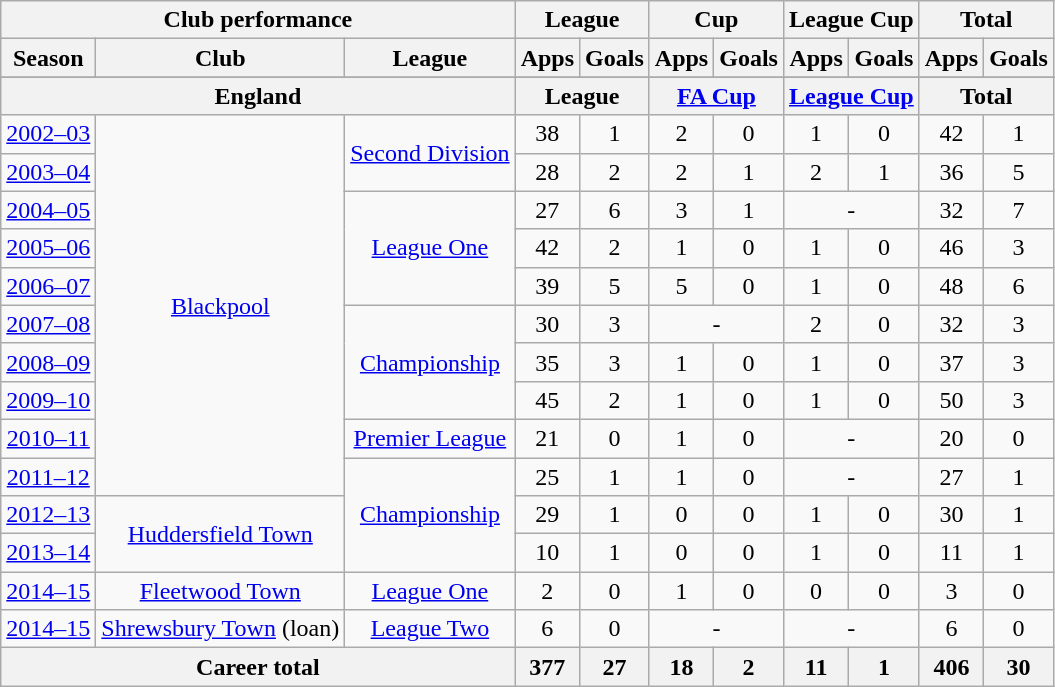<table class="wikitable" style="text-align:center">
<tr>
<th colspan=3>Club performance</th>
<th colspan=2>League</th>
<th colspan=2>Cup</th>
<th colspan=2>League Cup</th>
<th colspan=2>Total</th>
</tr>
<tr>
<th>Season</th>
<th>Club</th>
<th>League</th>
<th>Apps</th>
<th>Goals</th>
<th>Apps</th>
<th>Goals</th>
<th>Apps</th>
<th>Goals</th>
<th>Apps</th>
<th>Goals</th>
</tr>
<tr>
</tr>
<tr>
<th colspan=3>England</th>
<th colspan=2>League</th>
<th colspan=2><a href='#'>FA Cup</a></th>
<th colspan=2><a href='#'>League Cup</a></th>
<th colspan=2>Total</th>
</tr>
<tr>
<td><a href='#'>2002–03</a></td>
<td rowspan="10"><a href='#'>Blackpool</a></td>
<td rowspan="2"><a href='#'>Second Division</a></td>
<td>38</td>
<td>1</td>
<td>2</td>
<td>0</td>
<td>1</td>
<td>0</td>
<td>42</td>
<td>1</td>
</tr>
<tr>
<td><a href='#'>2003–04</a></td>
<td>28</td>
<td>2</td>
<td>2</td>
<td>1</td>
<td>2</td>
<td>1</td>
<td>36</td>
<td>5</td>
</tr>
<tr>
<td><a href='#'>2004–05</a></td>
<td rowspan="3"><a href='#'>League One</a></td>
<td>27</td>
<td>6</td>
<td>3</td>
<td>1</td>
<td colspan="2">-</td>
<td>32</td>
<td>7</td>
</tr>
<tr>
<td><a href='#'>2005–06</a></td>
<td>42</td>
<td>2</td>
<td>1</td>
<td>0</td>
<td>1</td>
<td>0</td>
<td>46</td>
<td>3</td>
</tr>
<tr>
<td><a href='#'>2006–07</a></td>
<td>39</td>
<td>5</td>
<td>5</td>
<td>0</td>
<td>1</td>
<td>0</td>
<td>48</td>
<td>6</td>
</tr>
<tr>
<td><a href='#'>2007–08</a></td>
<td rowspan="3"><a href='#'>Championship</a></td>
<td>30</td>
<td>3</td>
<td colspan="2">-</td>
<td>2</td>
<td>0</td>
<td>32</td>
<td>3</td>
</tr>
<tr>
<td><a href='#'>2008–09</a></td>
<td>35</td>
<td>3</td>
<td>1</td>
<td>0</td>
<td>1</td>
<td>0</td>
<td>37</td>
<td>3</td>
</tr>
<tr>
<td><a href='#'>2009–10</a></td>
<td>45</td>
<td>2</td>
<td>1</td>
<td>0</td>
<td>1</td>
<td>0</td>
<td>50</td>
<td>3</td>
</tr>
<tr>
<td><a href='#'>2010–11</a></td>
<td><a href='#'>Premier League</a></td>
<td>21</td>
<td>0</td>
<td>1</td>
<td>0</td>
<td colspan="2">-</td>
<td>20</td>
<td>0</td>
</tr>
<tr>
<td><a href='#'>2011–12</a></td>
<td rowspan="3"><a href='#'>Championship</a></td>
<td>25</td>
<td>1</td>
<td>1</td>
<td>0</td>
<td colspan="2">-</td>
<td>27</td>
<td>1</td>
</tr>
<tr>
<td><a href='#'>2012–13</a></td>
<td rowspan="2"><a href='#'>Huddersfield Town</a></td>
<td>29</td>
<td>1</td>
<td>0</td>
<td>0</td>
<td>1</td>
<td>0</td>
<td>30</td>
<td>1</td>
</tr>
<tr>
<td><a href='#'>2013–14</a></td>
<td>10</td>
<td>1</td>
<td>0</td>
<td>0</td>
<td>1</td>
<td>0</td>
<td>11</td>
<td>1</td>
</tr>
<tr>
<td><a href='#'>2014–15</a></td>
<td><a href='#'>Fleetwood Town</a></td>
<td rowspan="1"><a href='#'>League One</a></td>
<td>2</td>
<td>0</td>
<td>1</td>
<td>0</td>
<td>0</td>
<td>0</td>
<td>3</td>
<td>0</td>
</tr>
<tr>
<td><a href='#'>2014–15</a></td>
<td><a href='#'>Shrewsbury Town</a> (loan)</td>
<td rowspan="1"><a href='#'>League Two</a></td>
<td>6</td>
<td>0</td>
<td colspan="2">-</td>
<td colspan="2">-</td>
<td>6</td>
<td>0</td>
</tr>
<tr>
<th colspan=3>Career total</th>
<th>377</th>
<th>27</th>
<th>18</th>
<th>2</th>
<th>11</th>
<th>1</th>
<th>406</th>
<th>30</th>
</tr>
</table>
